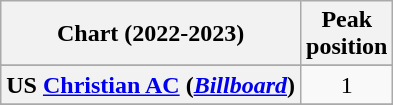<table class="wikitable sortable plainrowheaders" style="text-align:center">
<tr>
<th scope="col">Chart (2022-2023)</th>
<th scope="col">Peak<br> position</th>
</tr>
<tr>
</tr>
<tr>
</tr>
<tr>
<th scope="row">US <a href='#'>Christian AC</a> (<em><a href='#'>Billboard</a></em>)</th>
<td>1</td>
</tr>
<tr>
</tr>
</table>
